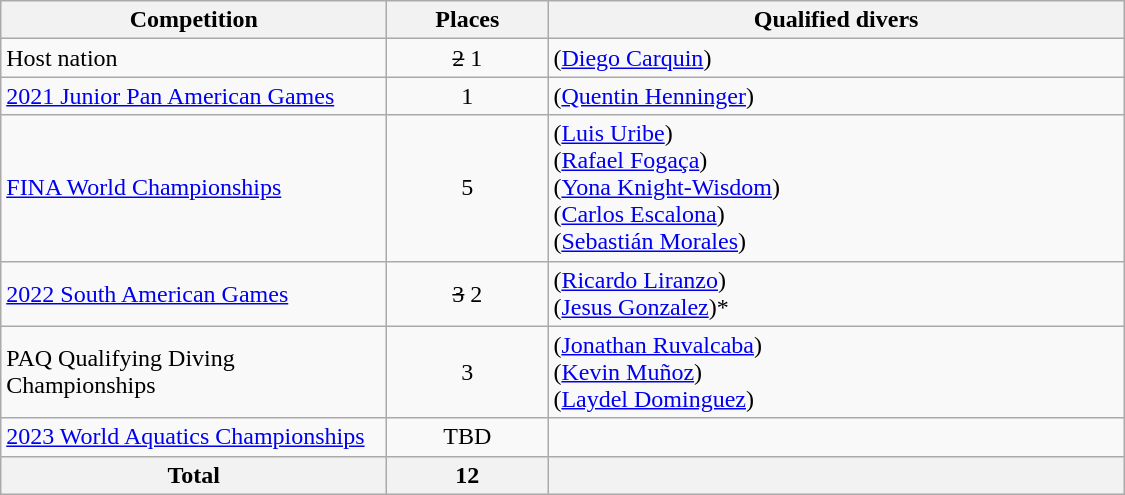<table class="wikitable" width=750>
<tr>
<th width=250>Competition</th>
<th width=100>Places</th>
<th>Qualified divers</th>
</tr>
<tr>
<td>Host nation</td>
<td style="text-align:center;"><s>2</s> 1</td>
<td> (<a href='#'>Diego Carquin</a>)</td>
</tr>
<tr>
<td><a href='#'>2021 Junior Pan American Games</a></td>
<td style="text-align:center">1</td>
<td> (<a href='#'>Quentin Henninger</a>)</td>
</tr>
<tr>
<td><a href='#'>FINA World Championships</a></td>
<td style="text-align:center">5</td>
<td> (<a href='#'>Luis Uribe</a>)<br> (<a href='#'>Rafael Fogaça</a>)<br> (<a href='#'>Yona Knight-Wisdom</a>)<br> (<a href='#'>Carlos Escalona</a>)<br> (<a href='#'>Sebastián Morales</a>)</td>
</tr>
<tr>
<td><a href='#'>2022 South American Games</a></td>
<td style="text-align:center"><s>3</s> 2</td>
<td> (<a href='#'>Ricardo Liranzo</a>)<br> (<a href='#'>Jesus Gonzalez</a>)*</td>
</tr>
<tr>
<td>PAQ Qualifying Diving Championships</td>
<td style="text-align:center">3</td>
<td> (<a href='#'>Jonathan Ruvalcaba</a>)<br> (<a href='#'>Kevin Muñoz</a>)<br> (<a href='#'>Laydel Dominguez</a>)</td>
</tr>
<tr>
<td><a href='#'>2023 World Aquatics Championships</a></td>
<td style="text-align:center">TBD</td>
<td></td>
</tr>
<tr>
<th>Total</th>
<th>12</th>
<th></th>
</tr>
</table>
